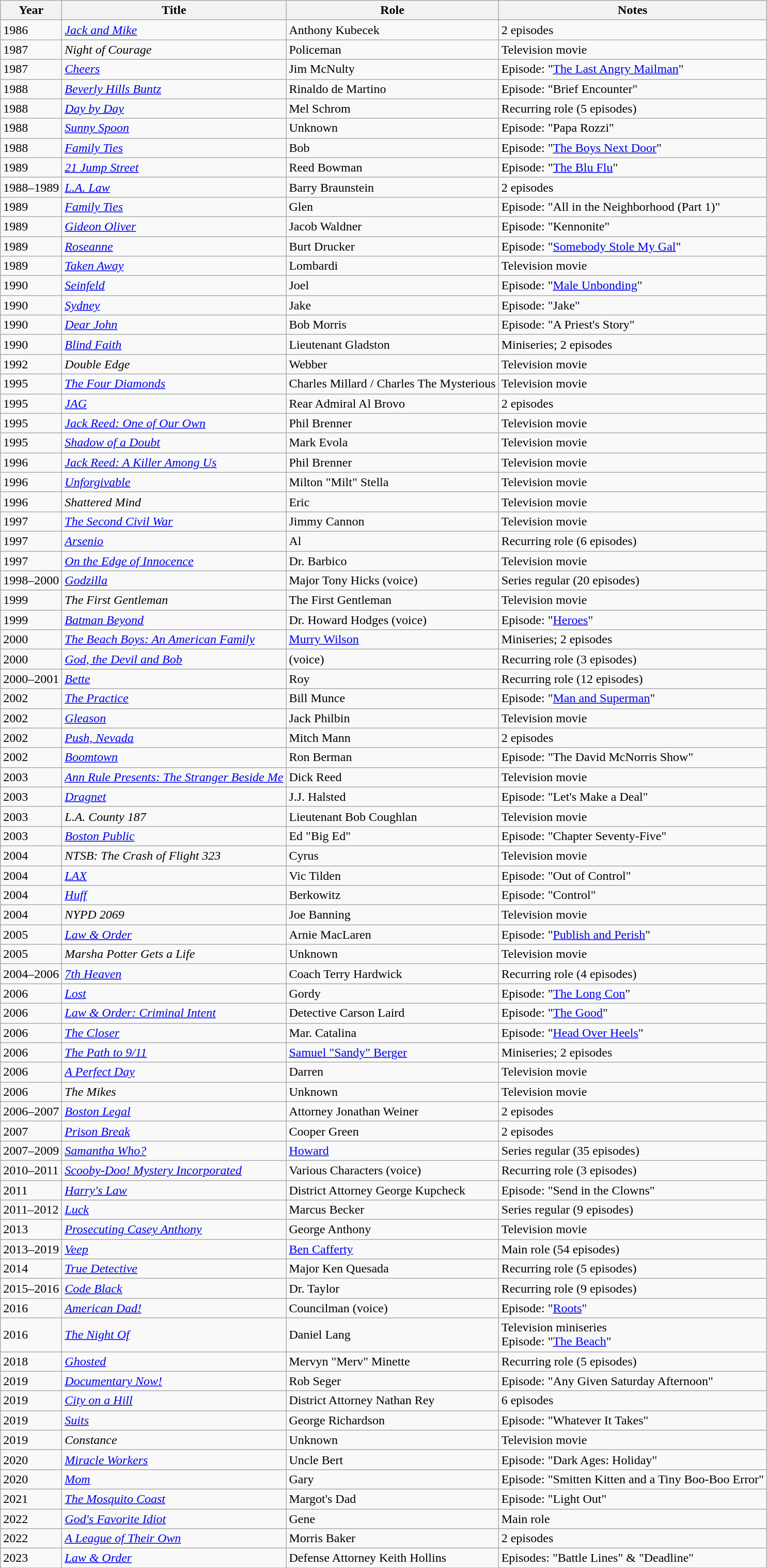<table class="wikitable">
<tr>
<th>Year</th>
<th>Title</th>
<th>Role</th>
<th>Notes</th>
</tr>
<tr>
<td>1986</td>
<td><em><a href='#'>Jack and Mike</a></em></td>
<td>Anthony Kubecek</td>
<td>2 episodes</td>
</tr>
<tr>
<td>1987</td>
<td><em>Night of Courage</em></td>
<td>Policeman</td>
<td>Television movie</td>
</tr>
<tr>
<td>1987</td>
<td><em><a href='#'>Cheers</a></em></td>
<td>Jim McNulty</td>
<td>Episode: "<a href='#'>The Last Angry Mailman</a>"</td>
</tr>
<tr>
<td>1988</td>
<td><em><a href='#'>Beverly Hills Buntz</a></em></td>
<td>Rinaldo de Martino</td>
<td>Episode: "Brief Encounter"</td>
</tr>
<tr>
<td>1988</td>
<td><em><a href='#'>Day by Day</a></em></td>
<td>Mel Schrom</td>
<td>Recurring role (5 episodes)</td>
</tr>
<tr>
<td>1988</td>
<td><em><a href='#'>Sunny Spoon</a></em></td>
<td>Unknown</td>
<td>Episode: "Papa Rozzi"</td>
</tr>
<tr>
<td>1988</td>
<td><em><a href='#'>Family Ties</a></em></td>
<td>Bob</td>
<td>Episode: "<a href='#'>The Boys Next Door</a>"</td>
</tr>
<tr>
<td>1989</td>
<td><em><a href='#'>21 Jump Street</a></em></td>
<td>Reed Bowman</td>
<td>Episode: "<a href='#'>The Blu Flu</a>"</td>
</tr>
<tr>
<td>1988–1989</td>
<td><em><a href='#'>L.A. Law</a></em></td>
<td>Barry Braunstein</td>
<td>2 episodes</td>
</tr>
<tr>
<td>1989</td>
<td><em><a href='#'>Family Ties</a></em></td>
<td>Glen</td>
<td>Episode: "All in the Neighborhood (Part 1)"</td>
</tr>
<tr>
<td>1989</td>
<td><em><a href='#'>Gideon Oliver</a></em></td>
<td>Jacob Waldner</td>
<td>Episode: "Kennonite"</td>
</tr>
<tr>
<td>1989</td>
<td><em><a href='#'>Roseanne</a></em></td>
<td>Burt Drucker</td>
<td>Episode: "<a href='#'>Somebody Stole My Gal</a>"</td>
</tr>
<tr>
<td>1989</td>
<td><em><a href='#'>Taken Away</a></em></td>
<td>Lombardi</td>
<td>Television movie</td>
</tr>
<tr>
<td>1990</td>
<td><em><a href='#'>Seinfeld</a></em></td>
<td>Joel</td>
<td>Episode: "<a href='#'>Male Unbonding</a>"</td>
</tr>
<tr>
<td>1990</td>
<td><em><a href='#'>Sydney</a></em></td>
<td>Jake</td>
<td>Episode: "Jake"</td>
</tr>
<tr>
<td>1990</td>
<td><em><a href='#'>Dear John</a></em></td>
<td>Bob Morris</td>
<td>Episode: "A Priest's Story"</td>
</tr>
<tr>
<td>1990</td>
<td><em><a href='#'>Blind Faith</a></em></td>
<td>Lieutenant Gladston</td>
<td>Miniseries; 2 episodes</td>
</tr>
<tr>
<td>1992</td>
<td><em>Double Edge</em></td>
<td>Webber</td>
<td>Television movie</td>
</tr>
<tr>
<td>1995</td>
<td><em><a href='#'>The Four Diamonds</a></em></td>
<td>Charles Millard / Charles The Mysterious</td>
<td>Television movie</td>
</tr>
<tr>
<td>1995</td>
<td><em><a href='#'>JAG</a></em></td>
<td>Rear Admiral Al Brovo</td>
<td>2 episodes</td>
</tr>
<tr>
<td>1995</td>
<td><em><a href='#'>Jack Reed: One of Our Own</a></em></td>
<td>Phil Brenner</td>
<td>Television movie</td>
</tr>
<tr>
<td>1995</td>
<td><em><a href='#'>Shadow of a Doubt</a></em></td>
<td>Mark Evola</td>
<td>Television movie</td>
</tr>
<tr>
<td>1996</td>
<td><em><a href='#'>Jack Reed: A Killer Among Us</a></em></td>
<td>Phil Brenner</td>
<td>Television movie</td>
</tr>
<tr>
<td>1996</td>
<td><em><a href='#'>Unforgivable</a></em></td>
<td>Milton "Milt" Stella</td>
<td>Television movie</td>
</tr>
<tr>
<td>1996</td>
<td><em>Shattered Mind</em></td>
<td>Eric</td>
<td>Television movie</td>
</tr>
<tr>
<td>1997</td>
<td><em><a href='#'>The Second Civil War</a></em></td>
<td>Jimmy Cannon</td>
<td>Television movie</td>
</tr>
<tr>
<td>1997</td>
<td><em><a href='#'>Arsenio</a></em></td>
<td>Al</td>
<td>Recurring role (6 episodes)</td>
</tr>
<tr>
<td>1997</td>
<td><em><a href='#'>On the Edge of Innocence</a></em></td>
<td>Dr. Barbico</td>
<td>Television movie</td>
</tr>
<tr>
<td>1998–2000</td>
<td><em><a href='#'>Godzilla</a></em></td>
<td>Major Tony Hicks (voice)</td>
<td>Series regular (20 episodes)</td>
</tr>
<tr>
<td>1999</td>
<td><em>The First Gentleman</em></td>
<td>The First Gentleman</td>
<td>Television movie</td>
</tr>
<tr>
<td>1999</td>
<td><em><a href='#'>Batman Beyond</a></em></td>
<td>Dr. Howard Hodges (voice)</td>
<td>Episode: "<a href='#'>Heroes</a>"</td>
</tr>
<tr>
<td>2000</td>
<td><em><a href='#'>The Beach Boys: An American Family</a></em></td>
<td><a href='#'>Murry Wilson</a></td>
<td>Miniseries; 2 episodes</td>
</tr>
<tr>
<td>2000</td>
<td><em><a href='#'>God, the Devil and Bob</a></em></td>
<td>(voice)</td>
<td>Recurring role (3 episodes)</td>
</tr>
<tr>
<td>2000–2001</td>
<td><em><a href='#'>Bette</a></em></td>
<td>Roy</td>
<td>Recurring role (12 episodes)</td>
</tr>
<tr>
<td>2002</td>
<td><em><a href='#'>The Practice</a></em></td>
<td>Bill Munce</td>
<td>Episode: "<a href='#'>Man and Superman</a>"</td>
</tr>
<tr>
<td>2002</td>
<td><em><a href='#'>Gleason</a></em></td>
<td>Jack Philbin</td>
<td>Television movie</td>
</tr>
<tr>
<td>2002</td>
<td><em><a href='#'>Push, Nevada</a></em></td>
<td>Mitch Mann</td>
<td>2 episodes</td>
</tr>
<tr>
<td>2002</td>
<td><em><a href='#'>Boomtown</a></em></td>
<td>Ron Berman</td>
<td>Episode: "The David McNorris Show"</td>
</tr>
<tr>
<td>2003</td>
<td><em><a href='#'>Ann Rule Presents: The Stranger Beside Me</a></em></td>
<td>Dick Reed</td>
<td>Television movie</td>
</tr>
<tr>
<td>2003</td>
<td><em><a href='#'>Dragnet</a></em></td>
<td>J.J. Halsted</td>
<td>Episode: "Let's Make a Deal"</td>
</tr>
<tr>
<td>2003</td>
<td><em>L.A. County 187</em></td>
<td>Lieutenant Bob Coughlan</td>
<td>Television movie</td>
</tr>
<tr>
<td>2003</td>
<td><em><a href='#'>Boston Public</a></em></td>
<td>Ed "Big Ed"</td>
<td>Episode: "Chapter Seventy-Five"</td>
</tr>
<tr>
<td>2004</td>
<td><em>NTSB: The Crash of Flight 323</em></td>
<td>Cyrus</td>
<td>Television movie</td>
</tr>
<tr>
<td>2004</td>
<td><em><a href='#'>LAX</a></em></td>
<td>Vic Tilden</td>
<td>Episode: "Out of Control"</td>
</tr>
<tr>
<td>2004</td>
<td><em><a href='#'>Huff</a></em></td>
<td>Berkowitz</td>
<td>Episode: "Control"</td>
</tr>
<tr>
<td>2004</td>
<td><em>NYPD 2069</em></td>
<td>Joe Banning</td>
<td>Television movie</td>
</tr>
<tr>
<td>2005</td>
<td><em><a href='#'>Law & Order</a></em></td>
<td>Arnie MacLaren</td>
<td>Episode: "<a href='#'>Publish and Perish</a>"</td>
</tr>
<tr>
<td>2005</td>
<td><em>Marsha Potter Gets a Life</em></td>
<td>Unknown</td>
<td>Television movie</td>
</tr>
<tr>
<td>2004–2006</td>
<td><em><a href='#'>7th Heaven</a></em></td>
<td>Coach Terry Hardwick</td>
<td>Recurring role (4 episodes)</td>
</tr>
<tr>
<td>2006</td>
<td><em><a href='#'>Lost</a></em></td>
<td>Gordy</td>
<td>Episode: "<a href='#'>The Long Con</a>"</td>
</tr>
<tr>
<td>2006</td>
<td><em><a href='#'>Law & Order: Criminal Intent</a></em></td>
<td>Detective Carson Laird</td>
<td>Episode: "<a href='#'>The Good</a>"</td>
</tr>
<tr>
<td>2006</td>
<td><em><a href='#'>The Closer</a></em></td>
<td>Mar. Catalina</td>
<td>Episode: "<a href='#'>Head Over Heels</a>"</td>
</tr>
<tr>
<td>2006</td>
<td><em><a href='#'>The Path to 9/11</a></em></td>
<td><a href='#'>Samuel "Sandy" Berger</a></td>
<td>Miniseries; 2 episodes</td>
</tr>
<tr>
<td>2006</td>
<td><em><a href='#'>A Perfect Day</a></em></td>
<td>Darren</td>
<td>Television movie</td>
</tr>
<tr>
<td>2006</td>
<td><em>The Mikes</em></td>
<td>Unknown</td>
<td>Television movie</td>
</tr>
<tr>
<td>2006–2007</td>
<td><em><a href='#'>Boston Legal</a></em></td>
<td>Attorney Jonathan Weiner</td>
<td>2 episodes</td>
</tr>
<tr>
<td>2007</td>
<td><em><a href='#'>Prison Break</a></em></td>
<td>Cooper Green</td>
<td>2 episodes</td>
</tr>
<tr>
<td>2007–2009</td>
<td><em><a href='#'>Samantha Who?</a></em></td>
<td><a href='#'>Howard</a></td>
<td>Series regular (35 episodes)</td>
</tr>
<tr>
<td>2010–2011</td>
<td><em><a href='#'>Scooby-Doo! Mystery Incorporated</a></em></td>
<td>Various Characters (voice)</td>
<td>Recurring role (3 episodes)</td>
</tr>
<tr>
<td>2011</td>
<td><em><a href='#'>Harry's Law</a></em></td>
<td>District Attorney George Kupcheck</td>
<td>Episode: "Send in the Clowns"</td>
</tr>
<tr>
<td>2011–2012</td>
<td><em><a href='#'>Luck</a></em></td>
<td>Marcus Becker</td>
<td>Series regular (9 episodes)</td>
</tr>
<tr>
<td>2013</td>
<td><em><a href='#'>Prosecuting Casey Anthony</a></em></td>
<td>George Anthony</td>
<td>Television movie</td>
</tr>
<tr>
<td>2013–2019</td>
<td><em><a href='#'>Veep</a></em></td>
<td><a href='#'>Ben Cafferty</a></td>
<td>Main role (54 episodes)</td>
</tr>
<tr>
<td>2014</td>
<td><em><a href='#'>True Detective</a></em></td>
<td>Major Ken Quesada</td>
<td>Recurring role (5 episodes)</td>
</tr>
<tr>
<td>2015–2016</td>
<td><em><a href='#'>Code Black</a></em></td>
<td>Dr. Taylor</td>
<td>Recurring role (9 episodes)</td>
</tr>
<tr>
<td>2016</td>
<td><em><a href='#'>American Dad!</a></em></td>
<td>Councilman (voice)</td>
<td>Episode: "<a href='#'>Roots</a>"</td>
</tr>
<tr>
<td>2016</td>
<td><em><a href='#'>The Night Of</a></em></td>
<td>Daniel Lang</td>
<td>Television miniseries<br>Episode: "<a href='#'>The Beach</a>"</td>
</tr>
<tr>
<td>2018</td>
<td><em><a href='#'>Ghosted</a></em></td>
<td>Mervyn "Merv" Minette</td>
<td>Recurring role (5 episodes)</td>
</tr>
<tr>
<td>2019</td>
<td><em><a href='#'>Documentary Now!</a></em></td>
<td>Rob Seger</td>
<td>Episode: "Any Given Saturday Afternoon"</td>
</tr>
<tr>
<td>2019</td>
<td><em><a href='#'>City on a Hill</a></em></td>
<td>District Attorney Nathan Rey</td>
<td>6 episodes</td>
</tr>
<tr>
<td>2019</td>
<td><em><a href='#'>Suits</a></em></td>
<td>George Richardson</td>
<td>Episode: "Whatever It Takes"</td>
</tr>
<tr>
<td>2019</td>
<td><em>Constance</em></td>
<td>Unknown</td>
<td>Television movie</td>
</tr>
<tr>
<td>2020</td>
<td><em><a href='#'>Miracle Workers</a></em></td>
<td>Uncle Bert</td>
<td>Episode: "Dark Ages: Holiday"</td>
</tr>
<tr>
<td>2020</td>
<td><em><a href='#'>Mom</a></em></td>
<td>Gary</td>
<td>Episode: "Smitten Kitten and a Tiny Boo-Boo Error"</td>
</tr>
<tr>
<td>2021</td>
<td><em><a href='#'>The Mosquito Coast</a></em></td>
<td>Margot's Dad</td>
<td>Episode: "Light Out"</td>
</tr>
<tr>
<td>2022</td>
<td><em><a href='#'>God's Favorite Idiot</a></em></td>
<td>Gene</td>
<td>Main role</td>
</tr>
<tr>
<td>2022</td>
<td><em><a href='#'>A League of Their Own</a></em></td>
<td>Morris Baker</td>
<td>2 episodes</td>
</tr>
<tr>
<td>2023</td>
<td><em><a href='#'>Law & Order</a></em></td>
<td>Defense Attorney Keith Hollins</td>
<td>Episodes: "Battle Lines" & "Deadline"</td>
</tr>
<tr>
</tr>
</table>
